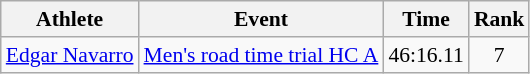<table class=wikitable style="font-size:90%">
<tr>
<th>Athlete</th>
<th>Event</th>
<th>Time</th>
<th>Rank</th>
</tr>
<tr>
<td><a href='#'>Edgar Navarro</a></td>
<td><a href='#'>Men's road time trial HC A</a></td>
<td style="text-align:center;">46:16.11</td>
<td style="text-align:center;">7</td>
</tr>
</table>
